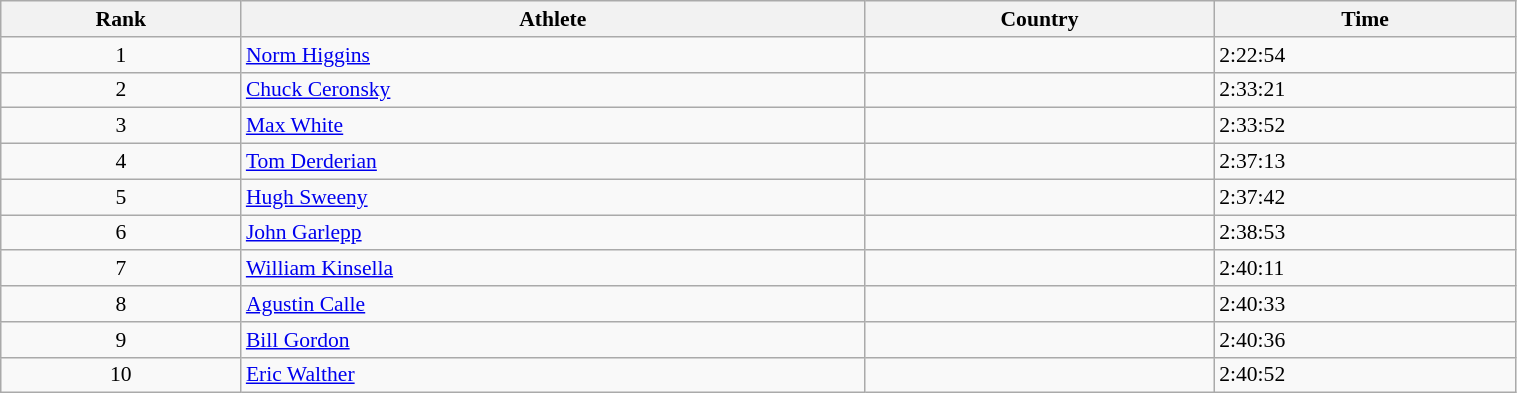<table class="wikitable" width=80% style="font-size:90%; text-align:left;">
<tr>
<th>Rank</th>
<th>Athlete</th>
<th>Country</th>
<th>Time</th>
</tr>
<tr>
<td style="text-align:center">1</td>
<td><a href='#'>Norm Higgins</a></td>
<td></td>
<td>2:22:54</td>
</tr>
<tr>
<td style="text-align:center">2</td>
<td><a href='#'>Chuck Ceronsky</a></td>
<td></td>
<td>2:33:21</td>
</tr>
<tr>
<td style="text-align:center">3</td>
<td><a href='#'>Max White</a></td>
<td></td>
<td>2:33:52</td>
</tr>
<tr>
<td style="text-align:center">4</td>
<td><a href='#'>Tom Derderian</a></td>
<td></td>
<td>2:37:13</td>
</tr>
<tr>
<td style="text-align:center">5</td>
<td><a href='#'>Hugh Sweeny</a></td>
<td></td>
<td>2:37:42</td>
</tr>
<tr>
<td style="text-align:center">6</td>
<td><a href='#'>John Garlepp</a></td>
<td></td>
<td>2:38:53</td>
</tr>
<tr>
<td style="text-align:center">7</td>
<td><a href='#'>William Kinsella</a></td>
<td></td>
<td>2:40:11</td>
</tr>
<tr>
<td style="text-align:center">8</td>
<td><a href='#'>Agustin Calle</a></td>
<td></td>
<td>2:40:33</td>
</tr>
<tr>
<td style="text-align:center">9</td>
<td><a href='#'>Bill Gordon</a></td>
<td></td>
<td>2:40:36</td>
</tr>
<tr>
<td style="text-align:center">10</td>
<td><a href='#'>Eric Walther</a></td>
<td></td>
<td>2:40:52</td>
</tr>
</table>
